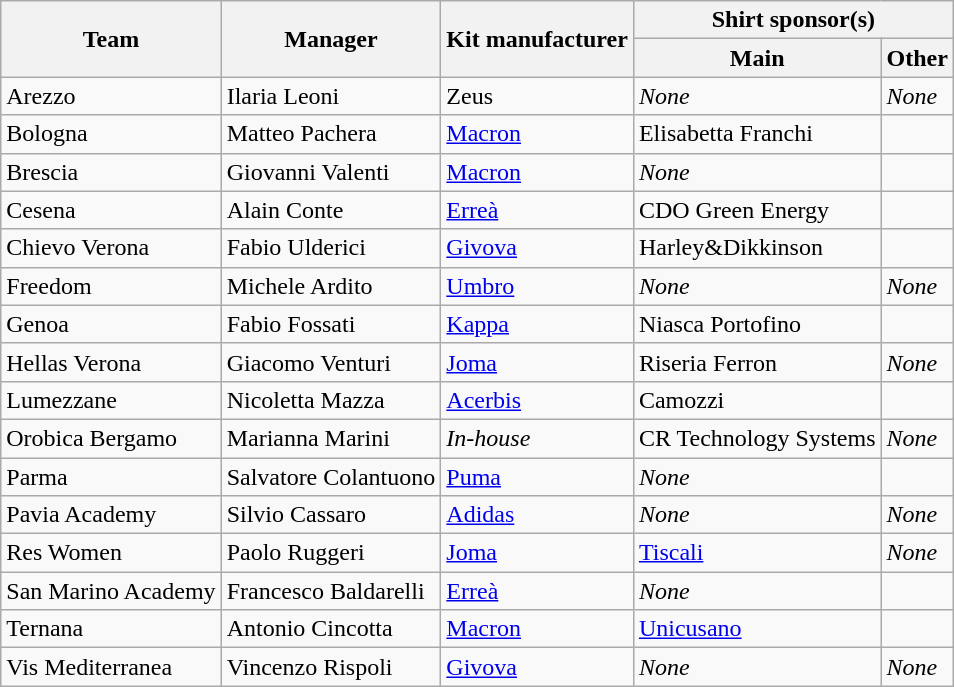<table class="wikitable">
<tr>
<th rowspan="2">Team</th>
<th rowspan="2">Manager</th>
<th rowspan="2">Kit manufacturer</th>
<th colspan="2">Shirt sponsor(s)</th>
</tr>
<tr>
<th>Main</th>
<th>Other</th>
</tr>
<tr>
<td>Arezzo</td>
<td> Ilaria Leoni</td>
<td>Zeus</td>
<td><em>None</em></td>
<td><em>None</em></td>
</tr>
<tr>
<td>Bologna</td>
<td> Matteo Pachera</td>
<td><a href='#'>Macron</a></td>
<td>Elisabetta Franchi</td>
<td></td>
</tr>
<tr>
<td>Brescia</td>
<td> Giovanni Valenti</td>
<td><a href='#'>Macron</a></td>
<td><em>None</em></td>
<td></td>
</tr>
<tr>
<td>Cesena</td>
<td> Alain Conte</td>
<td><a href='#'>Erreà</a></td>
<td>CDO Green Energy</td>
<td></td>
</tr>
<tr>
<td>Chievo Verona</td>
<td> Fabio Ulderici</td>
<td><a href='#'>Givova</a></td>
<td>Harley&Dikkinson</td>
<td></td>
</tr>
<tr>
<td>Freedom</td>
<td> Michele Ardito</td>
<td><a href='#'>Umbro</a></td>
<td><em>None</em></td>
<td><em>None</em></td>
</tr>
<tr>
<td>Genoa</td>
<td> Fabio Fossati</td>
<td><a href='#'>Kappa</a></td>
<td>Niasca Portofino</td>
<td></td>
</tr>
<tr>
<td>Hellas Verona</td>
<td> Giacomo Venturi</td>
<td><a href='#'>Joma</a></td>
<td>Riseria Ferron</td>
<td><em>None</em></td>
</tr>
<tr>
<td>Lumezzane</td>
<td> Nicoletta Mazza</td>
<td><a href='#'>Acerbis</a></td>
<td>Camozzi</td>
<td></td>
</tr>
<tr>
<td>Orobica Bergamo</td>
<td> Marianna Marini</td>
<td><em>In-house</em></td>
<td>CR Technology Systems</td>
<td><em>None</em></td>
</tr>
<tr>
<td>Parma</td>
<td> Salvatore Colantuono</td>
<td><a href='#'>Puma</a></td>
<td><em>None</em></td>
<td></td>
</tr>
<tr>
<td>Pavia Academy</td>
<td> Silvio Cassaro</td>
<td><a href='#'>Adidas</a></td>
<td><em>None</em></td>
<td><em>None</em></td>
</tr>
<tr>
<td>Res Women</td>
<td> Paolo Ruggeri</td>
<td><a href='#'>Joma</a></td>
<td><a href='#'>Tiscali</a></td>
<td><em>None</em></td>
</tr>
<tr>
<td>San Marino Academy</td>
<td> Francesco Baldarelli</td>
<td><a href='#'>Erreà</a></td>
<td><em>None</em></td>
<td></td>
</tr>
<tr>
<td>Ternana</td>
<td> Antonio Cincotta</td>
<td><a href='#'>Macron</a></td>
<td><a href='#'>Unicusano</a></td>
<td></td>
</tr>
<tr>
<td>Vis Mediterranea</td>
<td> Vincenzo Rispoli</td>
<td><a href='#'>Givova</a></td>
<td><em>None</em></td>
<td><em>None</em></td>
</tr>
</table>
